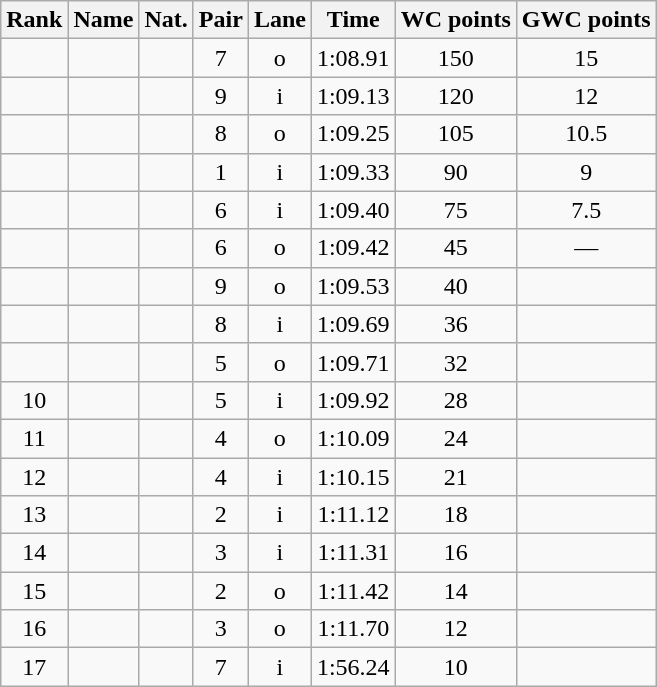<table class="wikitable sortable" style="text-align:center">
<tr>
<th>Rank</th>
<th>Name</th>
<th>Nat.</th>
<th>Pair</th>
<th>Lane</th>
<th>Time</th>
<th>WC points</th>
<th>GWC points</th>
</tr>
<tr>
<td></td>
<td align=left></td>
<td></td>
<td>7</td>
<td>o</td>
<td>1:08.91</td>
<td>150</td>
<td>15</td>
</tr>
<tr>
<td></td>
<td align=left></td>
<td></td>
<td>9</td>
<td>i</td>
<td>1:09.13</td>
<td>120</td>
<td>12</td>
</tr>
<tr>
<td></td>
<td align=left></td>
<td></td>
<td>8</td>
<td>o</td>
<td>1:09.25</td>
<td>105</td>
<td>10.5</td>
</tr>
<tr>
<td></td>
<td align=left></td>
<td></td>
<td>1</td>
<td>i</td>
<td>1:09.33</td>
<td>90</td>
<td>9</td>
</tr>
<tr>
<td></td>
<td align=left></td>
<td></td>
<td>6</td>
<td>i</td>
<td>1:09.40</td>
<td>75</td>
<td>7.5</td>
</tr>
<tr>
<td></td>
<td align=left></td>
<td></td>
<td>6</td>
<td>o</td>
<td>1:09.42</td>
<td>45</td>
<td>—</td>
</tr>
<tr>
<td></td>
<td align=left></td>
<td></td>
<td>9</td>
<td>o</td>
<td>1:09.53</td>
<td>40</td>
<td></td>
</tr>
<tr>
<td></td>
<td align=left></td>
<td></td>
<td>8</td>
<td>i</td>
<td>1:09.69</td>
<td>36</td>
<td></td>
</tr>
<tr>
<td></td>
<td align=left></td>
<td></td>
<td>5</td>
<td>o</td>
<td>1:09.71</td>
<td>32</td>
<td></td>
</tr>
<tr>
<td>10</td>
<td align=left></td>
<td></td>
<td>5</td>
<td>i</td>
<td>1:09.92</td>
<td>28</td>
<td></td>
</tr>
<tr>
<td>11</td>
<td align=left></td>
<td></td>
<td>4</td>
<td>o</td>
<td>1:10.09</td>
<td>24</td>
<td></td>
</tr>
<tr>
<td>12</td>
<td align=left></td>
<td></td>
<td>4</td>
<td>i</td>
<td>1:10.15</td>
<td>21</td>
<td></td>
</tr>
<tr>
<td>13</td>
<td align=left></td>
<td></td>
<td>2</td>
<td>i</td>
<td>1:11.12</td>
<td>18</td>
<td></td>
</tr>
<tr>
<td>14</td>
<td align=left></td>
<td></td>
<td>3</td>
<td>i</td>
<td>1:11.31</td>
<td>16</td>
<td></td>
</tr>
<tr>
<td>15</td>
<td align=left></td>
<td></td>
<td>2</td>
<td>o</td>
<td>1:11.42</td>
<td>14</td>
<td></td>
</tr>
<tr>
<td>16</td>
<td align=left></td>
<td></td>
<td>3</td>
<td>o</td>
<td>1:11.70</td>
<td>12</td>
<td></td>
</tr>
<tr>
<td>17</td>
<td align=left></td>
<td></td>
<td>7</td>
<td>i</td>
<td>1:56.24</td>
<td>10</td>
<td></td>
</tr>
</table>
